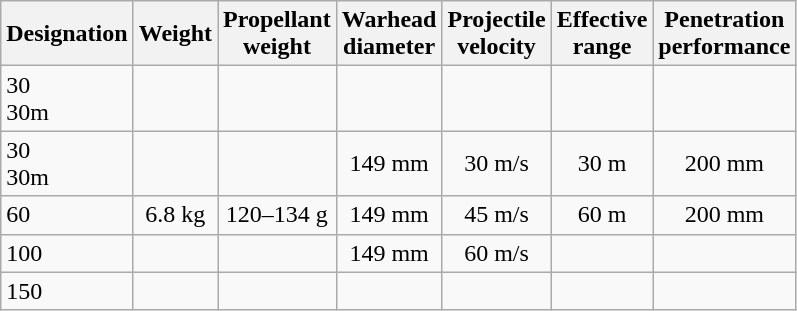<table class="wikitable">
<tr>
<th align="left">Designation</th>
<th>Weight</th>
<th>Propellant <br> weight</th>
<th>Warhead <br> diameter</th>
<th>Projectile <br>velocity</th>
<th>Effective<br>range</th>
<th>Penetration<br>performance</th>
</tr>
<tr>
<td> 30<br> 30m</td>
<td align="center"></td>
<td align="center"></td>
<td align="center"></td>
<td align="center"></td>
<td align="center"></td>
<td align="center"></td>
</tr>
<tr>
<td> 30<br> 30m</td>
<td align="center"></td>
<td align="center"></td>
<td align="center">149 mm</td>
<td align="center">30 m/s</td>
<td align="center">30 m</td>
<td align="center">200 mm</td>
</tr>
<tr>
<td> 60</td>
<td align="center">6.8 kg</td>
<td align="center">120–134 g</td>
<td align="center">149 mm</td>
<td align="center">45 m/s</td>
<td align="center">60 m</td>
<td align="center">200 mm</td>
</tr>
<tr>
<td> 100</td>
<td align="center"></td>
<td align="center"></td>
<td align="center">149 mm</td>
<td align="center">60 m/s</td>
<td align="center"></td>
<td align="center"></td>
</tr>
<tr>
<td> 150</td>
<td align="center"></td>
<td align="center"></td>
<td align="center"></td>
<td align="center"></td>
<td align="center"></td>
<td align="center"></td>
</tr>
</table>
